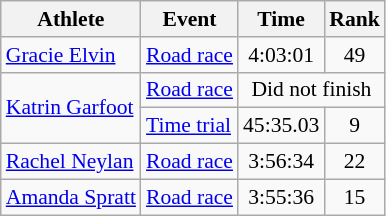<table class="wikitable" style="font-size:90%">
<tr>
<th>Athlete</th>
<th>Event</th>
<th>Time</th>
<th>Rank</th>
</tr>
<tr align=center>
<td align=left><a href='#'>Gracie Elvin</a></td>
<td align=left><a href='#'>Road race</a></td>
<td>4:03:01</td>
<td>49</td>
</tr>
<tr align=center>
<td align=left rowspan=2><a href='#'>Katrin Garfoot</a></td>
<td align=left><a href='#'>Road race</a></td>
<td colspan=2>Did not finish</td>
</tr>
<tr align=center>
<td align=left><a href='#'>Time trial</a></td>
<td>45:35.03</td>
<td>9</td>
</tr>
<tr align=center>
<td align=left><a href='#'>Rachel Neylan</a></td>
<td align=left><a href='#'>Road race</a></td>
<td>3:56:34</td>
<td>22</td>
</tr>
<tr align=center>
<td align=left><a href='#'>Amanda Spratt</a></td>
<td align=left><a href='#'>Road race</a></td>
<td>3:55:36</td>
<td>15</td>
</tr>
</table>
